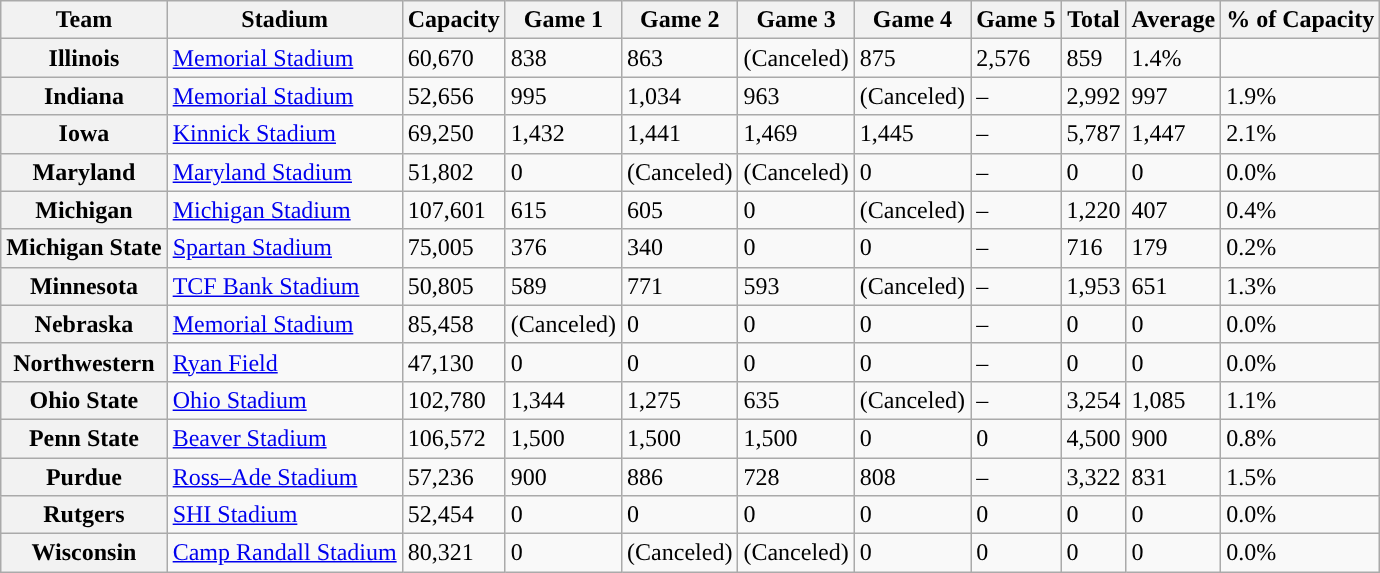<table class="wikitable sortable">
<tr>
<th>Team</th>
<th>Stadium</th>
<th>Capacity</th>
<th>Game 1</th>
<th>Game 2</th>
<th>Game 3</th>
<th>Game 4</th>
<th>Game 5</th>
<th>Total</th>
<th>Average</th>
<th>% of Capacity</th>
</tr>
<tr>
<th>Illinois</th>
<td><a href='#'>Memorial Stadium</a></td>
<td>60,670</td>
<td>838</td>
<td>863</td>
<td>(Canceled)</td>
<td>875</td>
<td>2,576</td>
<td>859</td>
<td>1.4%</td>
</tr>
<tr>
<th>Indiana</th>
<td><a href='#'>Memorial Stadium</a></td>
<td>52,656</td>
<td>995</td>
<td>1,034</td>
<td>963</td>
<td>(Canceled)</td>
<td>–</td>
<td>2,992</td>
<td>997</td>
<td>1.9%</td>
</tr>
<tr>
<th>Iowa</th>
<td><a href='#'>Kinnick Stadium</a></td>
<td>69,250</td>
<td>1,432</td>
<td>1,441</td>
<td>1,469</td>
<td>1,445</td>
<td>–</td>
<td>5,787</td>
<td>1,447</td>
<td>2.1%</td>
</tr>
<tr>
<th>Maryland</th>
<td><a href='#'>Maryland Stadium</a></td>
<td>51,802</td>
<td>0</td>
<td>(Canceled)</td>
<td>(Canceled)</td>
<td>0</td>
<td>–</td>
<td>0</td>
<td>0</td>
<td>0.0%</td>
</tr>
<tr>
<th>Michigan</th>
<td><a href='#'>Michigan Stadium</a></td>
<td>107,601</td>
<td>615</td>
<td>605</td>
<td>0</td>
<td>(Canceled)</td>
<td>–</td>
<td>1,220</td>
<td>407</td>
<td>0.4%</td>
</tr>
<tr>
<th>Michigan State</th>
<td><a href='#'>Spartan Stadium</a></td>
<td>75,005</td>
<td>376</td>
<td>340</td>
<td>0</td>
<td>0</td>
<td>–</td>
<td>716</td>
<td>179</td>
<td>0.2%</td>
</tr>
<tr>
<th>Minnesota</th>
<td><a href='#'>TCF Bank Stadium</a></td>
<td>50,805</td>
<td>589</td>
<td>771</td>
<td>593</td>
<td>(Canceled)</td>
<td>–</td>
<td>1,953</td>
<td>651</td>
<td>1.3%</td>
</tr>
<tr>
<th>Nebraska</th>
<td><a href='#'>Memorial Stadium</a></td>
<td>85,458</td>
<td>(Canceled)</td>
<td>0</td>
<td>0</td>
<td>0</td>
<td>–</td>
<td>0</td>
<td>0</td>
<td>0.0%</td>
</tr>
<tr>
<th>Northwestern</th>
<td><a href='#'>Ryan Field</a></td>
<td>47,130</td>
<td>0</td>
<td>0</td>
<td>0</td>
<td>0</td>
<td>–</td>
<td>0</td>
<td>0</td>
<td>0.0%</td>
</tr>
<tr>
<th>Ohio State</th>
<td><a href='#'>Ohio Stadium</a></td>
<td>102,780</td>
<td>1,344</td>
<td>1,275</td>
<td>635</td>
<td>(Canceled)</td>
<td>–</td>
<td>3,254</td>
<td>1,085</td>
<td>1.1%</td>
</tr>
<tr>
<th>Penn State</th>
<td><a href='#'>Beaver Stadium</a></td>
<td>106,572</td>
<td>1,500</td>
<td>1,500</td>
<td>1,500</td>
<td>0</td>
<td>0</td>
<td>4,500</td>
<td>900</td>
<td>0.8%</td>
</tr>
<tr>
<th>Purdue</th>
<td><a href='#'>Ross–Ade Stadium</a></td>
<td>57,236</td>
<td>900</td>
<td>886</td>
<td>728</td>
<td>808</td>
<td>–</td>
<td>3,322</td>
<td>831</td>
<td>1.5%</td>
</tr>
<tr>
<th>Rutgers</th>
<td><a href='#'>SHI Stadium</a></td>
<td>52,454</td>
<td>0</td>
<td>0</td>
<td>0</td>
<td>0</td>
<td>0</td>
<td>0</td>
<td>0</td>
<td>0.0%</td>
</tr>
<tr>
<th>Wisconsin</th>
<td><a href='#'>Camp Randall Stadium</a></td>
<td>80,321</td>
<td>0</td>
<td>(Canceled)</td>
<td>(Canceled)</td>
<td>0</td>
<td>0</td>
<td>0</td>
<td>0</td>
<td>0.0%</td>
</tr>
</table>
